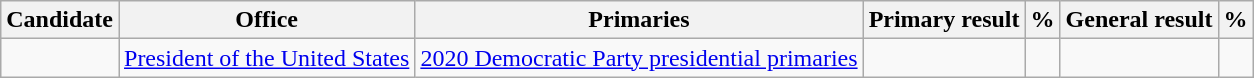<table class="wikitable mw-collapsible">
<tr>
<th bgcolor=teal><span>Candidate</span></th>
<th bgcolor=teal><span>Office</span></th>
<th bgcolor=teal><span>Primaries</span></th>
<th bgcolor=teal><span>Primary result</span></th>
<th bgcolor=teal><span><abbr>%</abbr></span></th>
<th bgcolor=teal><span>General result</span></th>
<th bgcolor=teal><span><abbr>%</abbr></span></th>
</tr>
<tr style="text-align:center;">
<td></td>
<td><a href='#'>President of the United States</a></td>
<td><a href='#'>2020 Democratic Party presidential primaries</a></td>
<td></td>
<td></td>
<td></td>
<td></td>
</tr>
</table>
